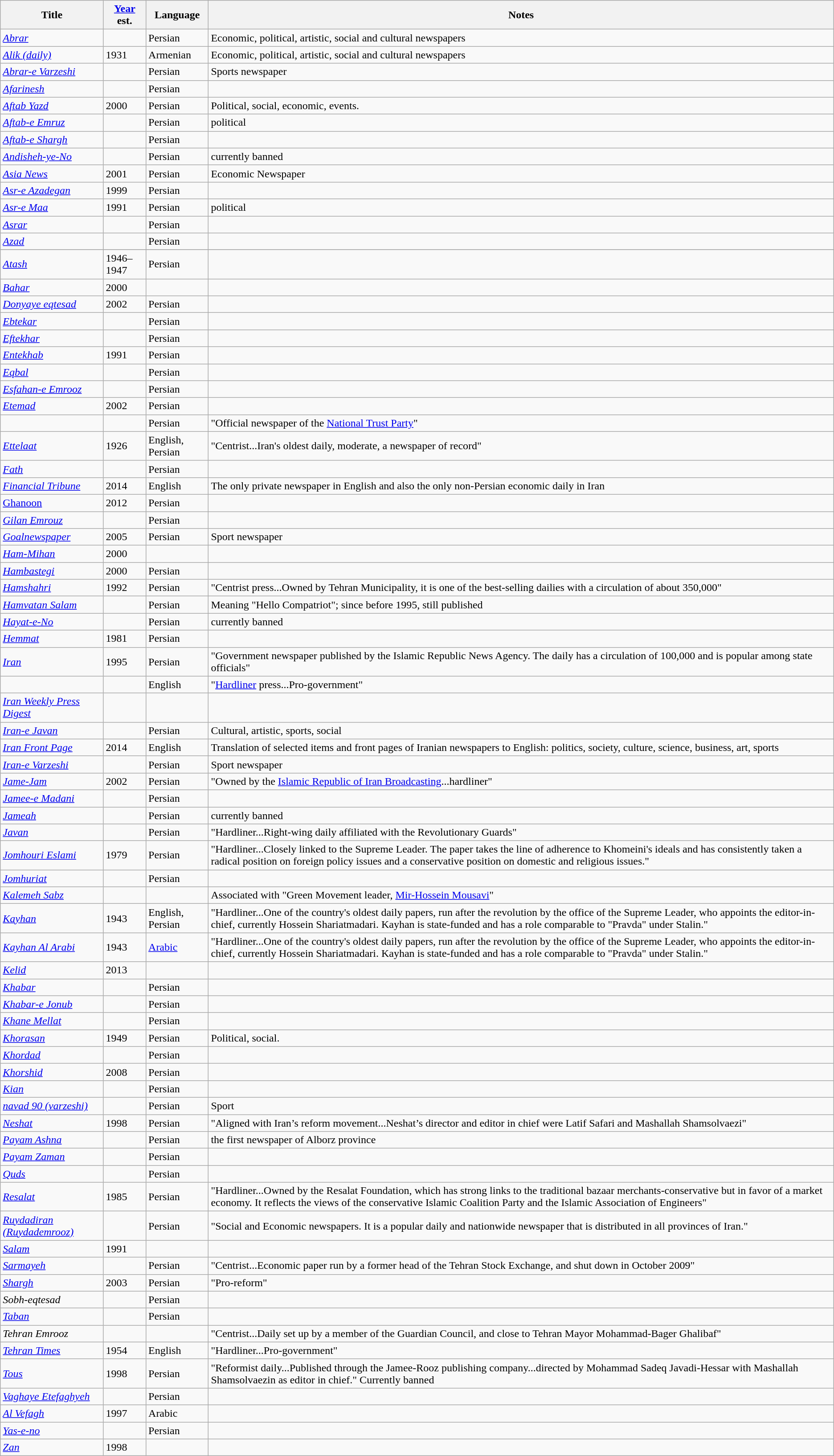<table class="wikitable sortable">
<tr>
<th>Title</th>
<th><a href='#'>Year</a> est.</th>
<th>Language</th>
<th>Notes</th>
</tr>
<tr>
<td><em><a href='#'>Abrar</a></em></td>
<td></td>
<td>Persian</td>
<td>Economic, political, artistic, social and cultural newspapers</td>
</tr>
<tr>
<td><em><a href='#'>Alik (daily)</a></em></td>
<td>1931</td>
<td>Armenian</td>
<td>Economic, political, artistic, social and cultural newspapers</td>
</tr>
<tr>
<td><em><a href='#'>Abrar-e Varzeshi</a></em></td>
<td></td>
<td>Persian</td>
<td>Sports newspaper</td>
</tr>
<tr>
<td><em><a href='#'>Afarinesh</a></em></td>
<td></td>
<td>Persian</td>
<td></td>
</tr>
<tr>
<td><em><a href='#'>Aftab Yazd</a></em></td>
<td>2000</td>
<td>Persian</td>
<td>Political, social, economic, events.</td>
</tr>
<tr>
<td><em><a href='#'>Aftab-e Emruz</a></em></td>
<td></td>
<td>Persian</td>
<td>political</td>
</tr>
<tr>
<td><em><a href='#'>Aftab-e Shargh</a></em></td>
<td></td>
<td>Persian</td>
<td></td>
</tr>
<tr>
<td><em><a href='#'>Andisheh-ye-No</a></em></td>
<td></td>
<td>Persian</td>
<td>currently banned</td>
</tr>
<tr>
<td><em><a href='#'>Asia News</a></em></td>
<td>2001</td>
<td>Persian</td>
<td>Economic Newspaper</td>
</tr>
<tr>
<td><em><a href='#'>Asr-e Azadegan</a></em></td>
<td>1999</td>
<td>Persian</td>
<td></td>
</tr>
<tr>
<td><em><a href='#'>Asr-e Maa</a></em></td>
<td>1991</td>
<td>Persian</td>
<td>political</td>
</tr>
<tr>
<td><em><a href='#'>Asrar</a></em></td>
<td></td>
<td>Persian</td>
<td></td>
</tr>
<tr>
<td><em><a href='#'>Azad</a></em></td>
<td></td>
<td>Persian</td>
<td></td>
</tr>
<tr>
</tr>
<tr>
<td><em><a href='#'>Atash</a></em></td>
<td>1946–1947</td>
<td>Persian</td>
<td></td>
</tr>
<tr>
<td><em><a href='#'>Bahar</a></em></td>
<td>2000</td>
<td></td>
<td></td>
</tr>
<tr>
<td><em><a href='#'>Donyaye eqtesad</a></em></td>
<td>2002</td>
<td>Persian</td>
<td></td>
</tr>
<tr>
<td><em><a href='#'>Ebtekar</a></em></td>
<td></td>
<td>Persian</td>
<td></td>
</tr>
<tr>
<td><em><a href='#'>Eftekhar</a></em></td>
<td></td>
<td>Persian</td>
<td></td>
</tr>
<tr>
<td><em><a href='#'>Entekhab</a></em></td>
<td>1991</td>
<td>Persian</td>
<td></td>
</tr>
<tr>
<td><em><a href='#'>Eqbal</a></em></td>
<td></td>
<td>Persian</td>
<td></td>
</tr>
<tr>
<td><em><a href='#'>Esfahan-e Emrooz</a></em></td>
<td></td>
<td>Persian</td>
<td></td>
</tr>
<tr>
<td><em><a href='#'>Etemad</a></em></td>
<td>2002</td>
<td>Persian</td>
<td></td>
</tr>
<tr>
<td><em></em></td>
<td></td>
<td>Persian</td>
<td>"Official newspaper of the <a href='#'>National Trust Party</a>"</td>
</tr>
<tr>
<td><em><a href='#'>Ettelaat</a></em></td>
<td>1926</td>
<td>English, Persian</td>
<td>"Centrist...Iran's oldest daily, moderate, a newspaper of record"</td>
</tr>
<tr>
<td><em><a href='#'>Fath</a></em></td>
<td></td>
<td>Persian</td>
<td></td>
</tr>
<tr>
<td><em><a href='#'>Financial Tribune</a></em></td>
<td>2014</td>
<td>English</td>
<td>The only private newspaper in English and also the only non-Persian economic daily in Iran</td>
</tr>
<tr>
<td><a href='#'>Ghanoon</a></td>
<td>2012</td>
<td>Persian</td>
<td></td>
</tr>
<tr>
<td><em><a href='#'>Gilan Emrouz</a></em></td>
<td></td>
<td>Persian</td>
<td></td>
</tr>
<tr>
<td><em><a href='#'>Goalnewspaper</a></em></td>
<td>2005</td>
<td>Persian</td>
<td> Sport newspaper</td>
</tr>
<tr>
<td><em><a href='#'>Ham-Mihan</a></em></td>
<td>2000</td>
<td></td>
<td></td>
</tr>
<tr>
<td><em><a href='#'>Hambastegi</a></em></td>
<td>2000</td>
<td>Persian</td>
<td></td>
</tr>
<tr>
<td><em><a href='#'>Hamshahri</a></em></td>
<td>1992</td>
<td>Persian</td>
<td>"Centrist press...Owned by Tehran Municipality, it is one of the best-selling dailies with a circulation of about 350,000"</td>
</tr>
<tr>
<td><em><a href='#'>Hamvatan Salam</a></em></td>
<td></td>
<td>Persian</td>
<td>Meaning "Hello Compatriot"; since before 1995, still published </td>
</tr>
<tr>
<td><em><a href='#'>Hayat-e-No</a></em></td>
<td></td>
<td>Persian</td>
<td>currently banned</td>
</tr>
<tr>
<td><a href='#'><em>Hemmat</em></a></td>
<td>1981</td>
<td>Persian</td>
<td></td>
</tr>
<tr>
<td><em><a href='#'>Iran</a></em></td>
<td>1995</td>
<td>Persian</td>
<td>"Government newspaper published by the Islamic Republic News Agency. The daily has a circulation of 100,000 and is popular among state officials"</td>
</tr>
<tr>
<td><em></em></td>
<td></td>
<td>English</td>
<td>"<a href='#'>Hardliner</a> press...Pro-government"</td>
</tr>
<tr>
<td><em><a href='#'>Iran Weekly Press Digest</a></em></td>
<td></td>
<td></td>
<td></td>
</tr>
<tr>
<td><em><a href='#'>Iran-e Javan</a></em></td>
<td></td>
<td>Persian</td>
<td>Cultural, artistic, sports, social</td>
</tr>
<tr>
<td><em><a href='#'>Iran Front Page</a></em></td>
<td>2014</td>
<td>English</td>
<td>Translation of selected items and front pages of Iranian newspapers to English: politics, society, culture, science, business, art, sports</td>
</tr>
<tr>
<td><em><a href='#'>Iran-e Varzeshi</a></em></td>
<td></td>
<td>Persian</td>
<td>Sport newspaper</td>
</tr>
<tr>
<td><em><a href='#'>Jame-Jam</a></em></td>
<td>2002</td>
<td>Persian</td>
<td>"Owned by the <a href='#'>Islamic Republic of Iran Broadcasting</a>...hardliner"</td>
</tr>
<tr>
<td><em><a href='#'>Jamee-e Madani</a></em></td>
<td></td>
<td>Persian</td>
<td></td>
</tr>
<tr>
<td><em><a href='#'>Jameah</a></em></td>
<td></td>
<td>Persian</td>
<td>currently banned</td>
</tr>
<tr>
<td><em><a href='#'>Javan</a></em></td>
<td></td>
<td>Persian</td>
<td>"Hardliner...Right-wing daily affiliated with the Revolutionary Guards"</td>
</tr>
<tr>
<td><em><a href='#'>Jomhouri Eslami</a></em></td>
<td>1979</td>
<td>Persian</td>
<td>"Hardliner...Closely linked to the Supreme Leader. The paper takes the line of adherence to Khomeini's ideals and has consistently taken a radical position on foreign policy issues and a conservative position on domestic and religious issues."</td>
</tr>
<tr>
<td><em><a href='#'>Jomhuriat</a></em></td>
<td></td>
<td>Persian</td>
<td></td>
</tr>
<tr>
<td><em><a href='#'>Kalemeh Sabz</a></em></td>
<td></td>
<td></td>
<td>Associated with "Green Movement leader, <a href='#'>Mir-Hossein Mousavi</a>"</td>
</tr>
<tr>
<td><em><a href='#'>Kayhan</a></em></td>
<td>1943</td>
<td>English, Persian</td>
<td>"Hardliner...One of the country's oldest daily papers, run after the revolution by the office of the Supreme Leader, who appoints the editor-in-chief, currently Hossein Shariatmadari. Kayhan is state-funded and has a role comparable to "Pravda" under Stalin."</td>
</tr>
<tr>
<td><em><a href='#'>Kayhan Al Arabi</a></em></td>
<td>1943</td>
<td><a href='#'>Arabic</a></td>
<td>"Hardliner...One of the country's oldest daily papers, run after the revolution by the office of the Supreme Leader, who appoints the editor-in-chief, currently Hossein Shariatmadari. Kayhan is state-funded and has a role comparable to "Pravda" under Stalin."</td>
</tr>
<tr>
<td><a href='#'><em>Kelid</em></a></td>
<td>2013</td>
<td></td>
<td></td>
</tr>
<tr>
<td><em><a href='#'>Khabar</a></em></td>
<td></td>
<td>Persian</td>
<td></td>
</tr>
<tr>
<td><em><a href='#'>Khabar-e Jonub</a></em></td>
<td></td>
<td>Persian</td>
<td></td>
</tr>
<tr>
<td><em><a href='#'>Khane Mellat</a></em></td>
<td></td>
<td>Persian</td>
<td></td>
</tr>
<tr>
<td><em><a href='#'>Khorasan</a></em></td>
<td>1949</td>
<td>Persian</td>
<td>Political, social.</td>
</tr>
<tr>
<td><em><a href='#'>Khordad</a></em></td>
<td></td>
<td>Persian</td>
<td></td>
</tr>
<tr>
<td><em><a href='#'>Khorshid</a></em></td>
<td>2008</td>
<td>Persian</td>
<td></td>
</tr>
<tr>
<td><em><a href='#'>Kian</a></em></td>
<td></td>
<td>Persian</td>
<td></td>
</tr>
<tr>
<td><em><a href='#'>navad 90 (varzeshi)</a></em></td>
<td></td>
<td>Persian</td>
<td>Sport</td>
</tr>
<tr>
<td><em><a href='#'>Neshat</a></em></td>
<td>1998</td>
<td>Persian</td>
<td>"Aligned with Iran’s reform movement...Neshat’s director and editor in chief were Latif Safari and Mashallah Shamsolvaezi"</td>
</tr>
<tr>
<td><em><a href='#'>Payam Ashna</a></em></td>
<td></td>
<td>Persian</td>
<td>the first newspaper of Alborz province</td>
</tr>
<tr>
<td><em><a href='#'>Payam Zaman</a></em></td>
<td></td>
<td>Persian</td>
<td></td>
</tr>
<tr>
<td><em><a href='#'>Quds</a></em></td>
<td></td>
<td>Persian</td>
<td></td>
</tr>
<tr>
<td><em><a href='#'>Resalat</a></em></td>
<td>1985</td>
<td>Persian</td>
<td>"Hardliner...Owned by the Resalat Foundation, which has strong links to the traditional bazaar merchants-conservative but in favor of a market economy. It reflects the views of the conservative Islamic Coalition Party and the Islamic Association of Engineers"</td>
</tr>
<tr>
<td><em><a href='#'>Ruydadiran (Ruydademrooz) </a></em></td>
<td></td>
<td>Persian</td>
<td>"Social and Economic newspapers. It is a popular daily and nationwide newspaper that is distributed in all provinces of Iran."</td>
</tr>
<tr>
<td><em><a href='#'>Salam</a></em></td>
<td>1991</td>
<td></td>
<td></td>
</tr>
<tr>
<td><em><a href='#'>Sarmayeh</a></em></td>
<td></td>
<td>Persian</td>
<td>"Centrist...Economic paper run by a former head of the Tehran Stock Exchange, and shut down in October 2009"</td>
</tr>
<tr>
<td><em><a href='#'>Shargh</a></em></td>
<td>2003</td>
<td>Persian</td>
<td>"Pro-reform"</td>
</tr>
<tr>
<td><em>Sobh-eqtesad</em></td>
<td></td>
<td>Persian</td>
<td></td>
</tr>
<tr>
<td><em><a href='#'>Taban</a></em></td>
<td></td>
<td>Persian</td>
<td></td>
</tr>
<tr>
<td><em>Tehran Emrooz</em></td>
<td></td>
<td></td>
<td>"Centrist...Daily set up by a member of the Guardian Council, and close to Tehran Mayor Mohammad-Bager Ghalibaf"</td>
</tr>
<tr>
<td><em><a href='#'>Tehran Times</a></em></td>
<td>1954</td>
<td>English</td>
<td>"Hardliner...Pro-government"</td>
</tr>
<tr>
<td><em><a href='#'>Tous</a></em></td>
<td>1998</td>
<td>Persian</td>
<td>"Reformist daily...Published through the Jamee-Rooz publishing company...directed by Mohammad Sadeq Javadi-Hessar with Mashallah Shamsolvaezin as editor in chief." Currently banned</td>
</tr>
<tr>
<td><em><a href='#'>Vaghaye Etefaghyeh</a></em></td>
<td></td>
<td>Persian</td>
<td></td>
</tr>
<tr>
<td><em><a href='#'>Al Vefagh</a></em></td>
<td>1997</td>
<td>Arabic</td>
<td></td>
</tr>
<tr>
<td><em><a href='#'>Yas-e-no</a></em></td>
<td></td>
<td>Persian</td>
<td></td>
</tr>
<tr>
<td><em><a href='#'>Zan</a></em></td>
<td>1998</td>
<td></td>
<td></td>
</tr>
</table>
